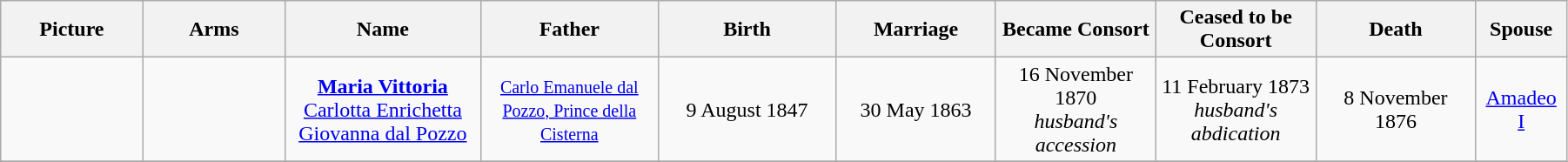<table width=95% class="wikitable">
<tr>
<th width = "8%">Picture</th>
<th width = "8%">Arms</th>
<th width = "11%">Name</th>
<th width = "10%">Father</th>
<th width = "10%">Birth</th>
<th width = "9%">Marriage</th>
<th width = "9%">Became Consort</th>
<th width = "9%">Ceased to be Consort</th>
<th width = "9%">Death</th>
<th width = "5%">Spouse</th>
</tr>
<tr>
<td align="center"></td>
<td align="center"></td>
<td align="center"><a href='#'><strong>Maria Vittoria</strong> Carlotta Enrichetta Giovanna dal Pozzo</a></td>
<td align="center"><small><a href='#'>Carlo Emanuele dal Pozzo, Prince della Cisterna</a></small></td>
<td align="center">9 August 1847</td>
<td align="center">30 May 1863</td>
<td align="center">16 November 1870<br><em>husband's accession</em></td>
<td align="center">11 February 1873<br><em>husband's abdication</em></td>
<td align="center">8 November 1876</td>
<td align="center"><a href='#'>Amadeo I</a></td>
</tr>
<tr>
</tr>
</table>
